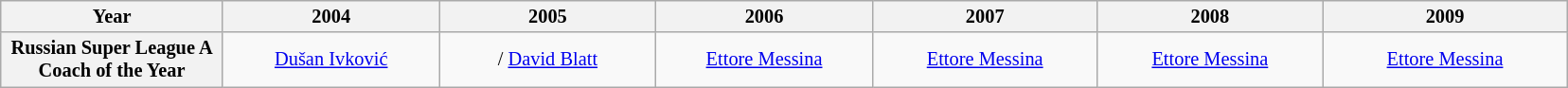<table class="wikitable" style="text-align:center;font-size:85%">
<tr>
<th width="150">Year</th>
<th width="146">2004</th>
<th width="146">2005</th>
<th width="146">2006</th>
<th width="152">2007</th>
<th width="152">2008</th>
<th width="166">2009</th>
</tr>
<tr>
<th>Russian Super League A Coach of the Year</th>
<td> <a href='#'>Dušan Ivković</a></td>
<td>/ <a href='#'>David Blatt</a></td>
<td> <a href='#'>Ettore Messina</a></td>
<td> <a href='#'>Ettore Messina</a></td>
<td> <a href='#'>Ettore Messina</a></td>
<td> <a href='#'>Ettore Messina</a></td>
</tr>
</table>
